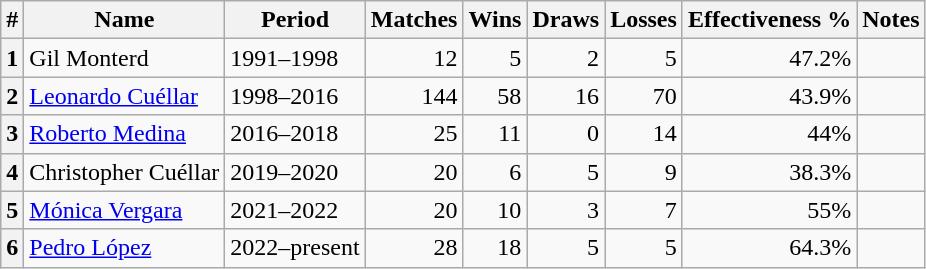<table class="wikitable" style="text-align: right;">
<tr>
<th>#</th>
<th>Name</th>
<th>Period</th>
<th>Matches</th>
<th>Wins</th>
<th>Draws</th>
<th>Losses</th>
<th>Effectiveness %</th>
<th>Notes</th>
</tr>
<tr>
<th>1</th>
<td style="text-align: left;">Gil Monterd</td>
<td style="text-align: left;">1991–1998</td>
<td>12</td>
<td>5</td>
<td>2</td>
<td>5</td>
<td>47.2%</td>
<td></td>
</tr>
<tr>
<th>2</th>
<td style="text-align: left;"><a href='#'>Leonardo Cuéllar</a></td>
<td style="text-align: left;">1998–2016</td>
<td>144</td>
<td>58</td>
<td>16</td>
<td>70</td>
<td>43.9%</td>
<td></td>
</tr>
<tr>
<th>3</th>
<td style="text-align: left;"><a href='#'>Roberto Medina</a></td>
<td style="text-align: left;">2016–2018</td>
<td>25</td>
<td>11</td>
<td>0</td>
<td>14</td>
<td>44%</td>
<td></td>
</tr>
<tr>
<th>4</th>
<td style="text-align: left;">Christopher Cuéllar</td>
<td style="text-align: left;">2019–2020</td>
<td>20</td>
<td>6</td>
<td>5</td>
<td>9</td>
<td>38.3%</td>
<td></td>
</tr>
<tr>
<th>5</th>
<td style="text-align: left;"><a href='#'>Mónica Vergara</a></td>
<td style="text-align: left;">2021–2022</td>
<td>20</td>
<td>10</td>
<td>3</td>
<td>7</td>
<td>55%</td>
<td></td>
</tr>
<tr>
<th>6</th>
<td style="text-align: left;"><a href='#'>Pedro López</a></td>
<td style="text-align: left;">2022–present</td>
<td>28</td>
<td>18</td>
<td>5</td>
<td>5</td>
<td>64.3%</td>
<td></td>
</tr>
</table>
